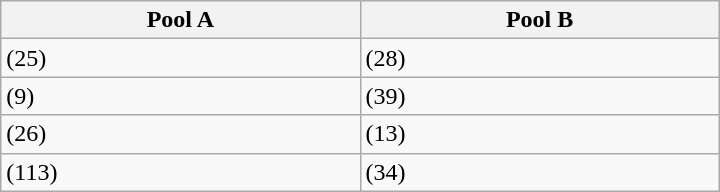<table class="wikitable" width=480>
<tr>
<th width="50%">Pool A</th>
<th width="50%">Pool B</th>
</tr>
<tr>
<td> (25)</td>
<td> (28)</td>
</tr>
<tr>
<td> (9)</td>
<td> (39)</td>
</tr>
<tr>
<td> (26)</td>
<td> (13)</td>
</tr>
<tr>
<td> (113)</td>
<td> (34)</td>
</tr>
</table>
